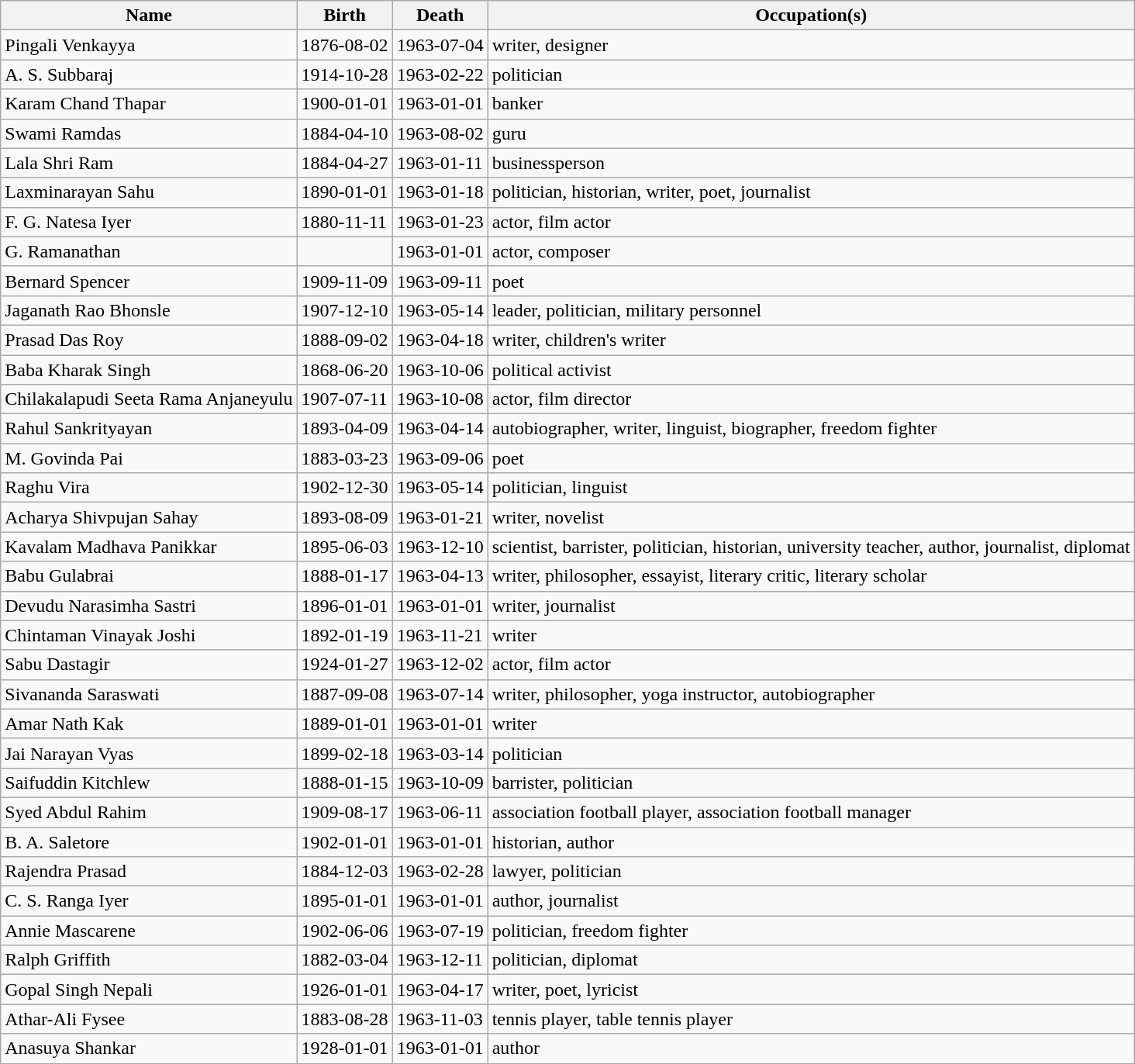<table class="wikitable sortable">
<tr>
<th>Name</th>
<th>Birth</th>
<th>Death</th>
<th>Occupation(s)</th>
</tr>
<tr>
<td>Pingali Venkayya</td>
<td>1876-08-02</td>
<td>1963-07-04</td>
<td>writer, designer</td>
</tr>
<tr>
<td>A. S. Subbaraj</td>
<td>1914-10-28</td>
<td>1963-02-22</td>
<td>politician</td>
</tr>
<tr>
<td>Karam Chand Thapar</td>
<td>1900-01-01</td>
<td>1963-01-01</td>
<td>banker</td>
</tr>
<tr>
<td>Swami Ramdas</td>
<td>1884-04-10</td>
<td>1963-08-02</td>
<td>guru</td>
</tr>
<tr>
<td>Lala Shri Ram</td>
<td>1884-04-27</td>
<td>1963-01-11</td>
<td>businessperson</td>
</tr>
<tr>
<td>Laxminarayan Sahu</td>
<td>1890-01-01</td>
<td>1963-01-18</td>
<td>politician, historian, writer, poet, journalist</td>
</tr>
<tr>
<td>F. G. Natesa Iyer</td>
<td>1880-11-11</td>
<td>1963-01-23</td>
<td>actor, film actor</td>
</tr>
<tr>
<td>G. Ramanathan</td>
<td></td>
<td>1963-01-01</td>
<td>actor, composer</td>
</tr>
<tr>
<td>Bernard Spencer</td>
<td>1909-11-09</td>
<td>1963-09-11</td>
<td>poet</td>
</tr>
<tr>
<td>Jaganath Rao Bhonsle</td>
<td>1907-12-10</td>
<td>1963-05-14</td>
<td>leader, politician, military personnel</td>
</tr>
<tr>
<td>Prasad Das Roy</td>
<td>1888-09-02</td>
<td>1963-04-18</td>
<td>writer, children's writer</td>
</tr>
<tr>
<td>Baba Kharak Singh</td>
<td>1868-06-20</td>
<td>1963-10-06</td>
<td>political activist</td>
</tr>
<tr>
<td>Chilakalapudi Seeta Rama Anjaneyulu</td>
<td>1907-07-11</td>
<td>1963-10-08</td>
<td>actor, film director</td>
</tr>
<tr>
<td>Rahul Sankrityayan</td>
<td>1893-04-09</td>
<td>1963-04-14</td>
<td>autobiographer, writer, linguist, biographer, freedom fighter</td>
</tr>
<tr>
<td>M. Govinda Pai</td>
<td>1883-03-23</td>
<td>1963-09-06</td>
<td>poet</td>
</tr>
<tr>
<td>Raghu Vira</td>
<td>1902-12-30</td>
<td>1963-05-14</td>
<td>politician, linguist</td>
</tr>
<tr>
<td>Acharya Shivpujan Sahay</td>
<td>1893-08-09</td>
<td>1963-01-21</td>
<td>writer, novelist</td>
</tr>
<tr>
<td>Kavalam Madhava Panikkar</td>
<td>1895-06-03</td>
<td>1963-12-10</td>
<td>scientist, barrister, politician, historian, university teacher, author, journalist, diplomat</td>
</tr>
<tr>
<td>Babu Gulabrai</td>
<td>1888-01-17</td>
<td>1963-04-13</td>
<td>writer, philosopher, essayist, literary critic, literary scholar</td>
</tr>
<tr>
<td>Devudu Narasimha Sastri</td>
<td>1896-01-01</td>
<td>1963-01-01</td>
<td>writer, journalist</td>
</tr>
<tr>
<td>Chintaman Vinayak Joshi</td>
<td>1892-01-19</td>
<td>1963-11-21</td>
<td>writer</td>
</tr>
<tr>
<td>Sabu Dastagir</td>
<td>1924-01-27</td>
<td>1963-12-02</td>
<td>actor, film actor</td>
</tr>
<tr>
<td>Sivananda Saraswati</td>
<td>1887-09-08</td>
<td>1963-07-14</td>
<td>writer, philosopher, yoga instructor, autobiographer</td>
</tr>
<tr>
<td>Amar Nath Kak</td>
<td>1889-01-01</td>
<td>1963-01-01</td>
<td>writer</td>
</tr>
<tr>
<td>Jai Narayan Vyas</td>
<td>1899-02-18</td>
<td>1963-03-14</td>
<td>politician</td>
</tr>
<tr>
<td>Saifuddin Kitchlew</td>
<td>1888-01-15</td>
<td>1963-10-09</td>
<td>barrister, politician</td>
</tr>
<tr>
<td>Syed Abdul Rahim</td>
<td>1909-08-17</td>
<td>1963-06-11</td>
<td>association football player, association football manager</td>
</tr>
<tr>
<td>B. A. Saletore</td>
<td>1902-01-01</td>
<td>1963-01-01</td>
<td>historian, author</td>
</tr>
<tr>
<td>Rajendra Prasad</td>
<td>1884-12-03</td>
<td>1963-02-28</td>
<td>lawyer, politician</td>
</tr>
<tr>
<td>C. S. Ranga Iyer</td>
<td>1895-01-01</td>
<td>1963-01-01</td>
<td>author, journalist</td>
</tr>
<tr>
<td>Annie Mascarene</td>
<td>1902-06-06</td>
<td>1963-07-19</td>
<td>politician, freedom fighter</td>
</tr>
<tr>
<td>Ralph Griffith</td>
<td>1882-03-04</td>
<td>1963-12-11</td>
<td>politician, diplomat</td>
</tr>
<tr>
<td>Gopal Singh Nepali</td>
<td>1926-01-01</td>
<td>1963-04-17</td>
<td>writer, poet, lyricist</td>
</tr>
<tr>
<td>Athar-Ali Fysee</td>
<td>1883-08-28</td>
<td>1963-11-03</td>
<td>tennis player, table tennis player</td>
</tr>
<tr>
<td>Anasuya Shankar</td>
<td>1928-01-01</td>
<td>1963-01-01</td>
<td>author</td>
</tr>
</table>
